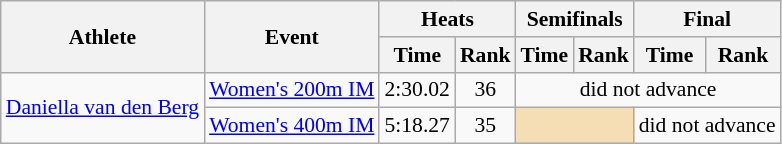<table class=wikitable style="font-size:90%">
<tr>
<th rowspan="2">Athlete</th>
<th rowspan="2">Event</th>
<th colspan="2">Heats</th>
<th colspan="2">Semifinals</th>
<th colspan="2">Final</th>
</tr>
<tr>
<th>Time</th>
<th>Rank</th>
<th>Time</th>
<th>Rank</th>
<th>Time</th>
<th>Rank</th>
</tr>
<tr>
<td rowspan="2"><a href='#'>Daniella van den Berg</a></td>
<td><a href='#'>Women's 200m IM</a></td>
<td align=center>2:30.02</td>
<td align=center>36</td>
<td align=center colspan=4>did not advance</td>
</tr>
<tr>
<td><a href='#'>Women's 400m IM</a></td>
<td align=center>5:18.27</td>
<td align=center>35</td>
<td colspan= 2 bgcolor="wheat"></td>
<td align=center colspan=2>did not advance</td>
</tr>
</table>
